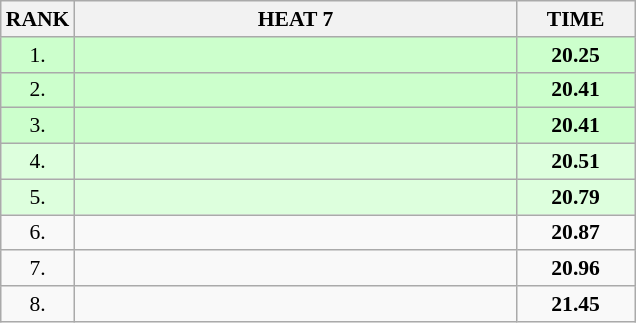<table class="wikitable" style="border-collapse: collapse; font-size: 90%;">
<tr>
<th>RANK</th>
<th style="width: 20em">HEAT 7</th>
<th style="width: 5em">TIME</th>
</tr>
<tr style="background:#ccffcc;">
<td align="center">1.</td>
<td></td>
<td align="center"><strong>20.25</strong></td>
</tr>
<tr style="background:#ccffcc;">
<td align="center">2.</td>
<td></td>
<td align="center"><strong>20.41</strong></td>
</tr>
<tr style="background:#ccffcc;">
<td align="center">3.</td>
<td></td>
<td align="center"><strong>20.41</strong></td>
</tr>
<tr style="background:#ddffdd;">
<td align="center">4.</td>
<td></td>
<td align="center"><strong>20.51</strong></td>
</tr>
<tr style="background:#ddffdd;">
<td align="center">5.</td>
<td></td>
<td align="center"><strong>20.79</strong></td>
</tr>
<tr>
<td align="center">6.</td>
<td></td>
<td align="center"><strong>20.87</strong></td>
</tr>
<tr>
<td align="center">7.</td>
<td></td>
<td align="center"><strong>20.96</strong></td>
</tr>
<tr>
<td align="center">8.</td>
<td></td>
<td align="center"><strong>21.45</strong></td>
</tr>
</table>
